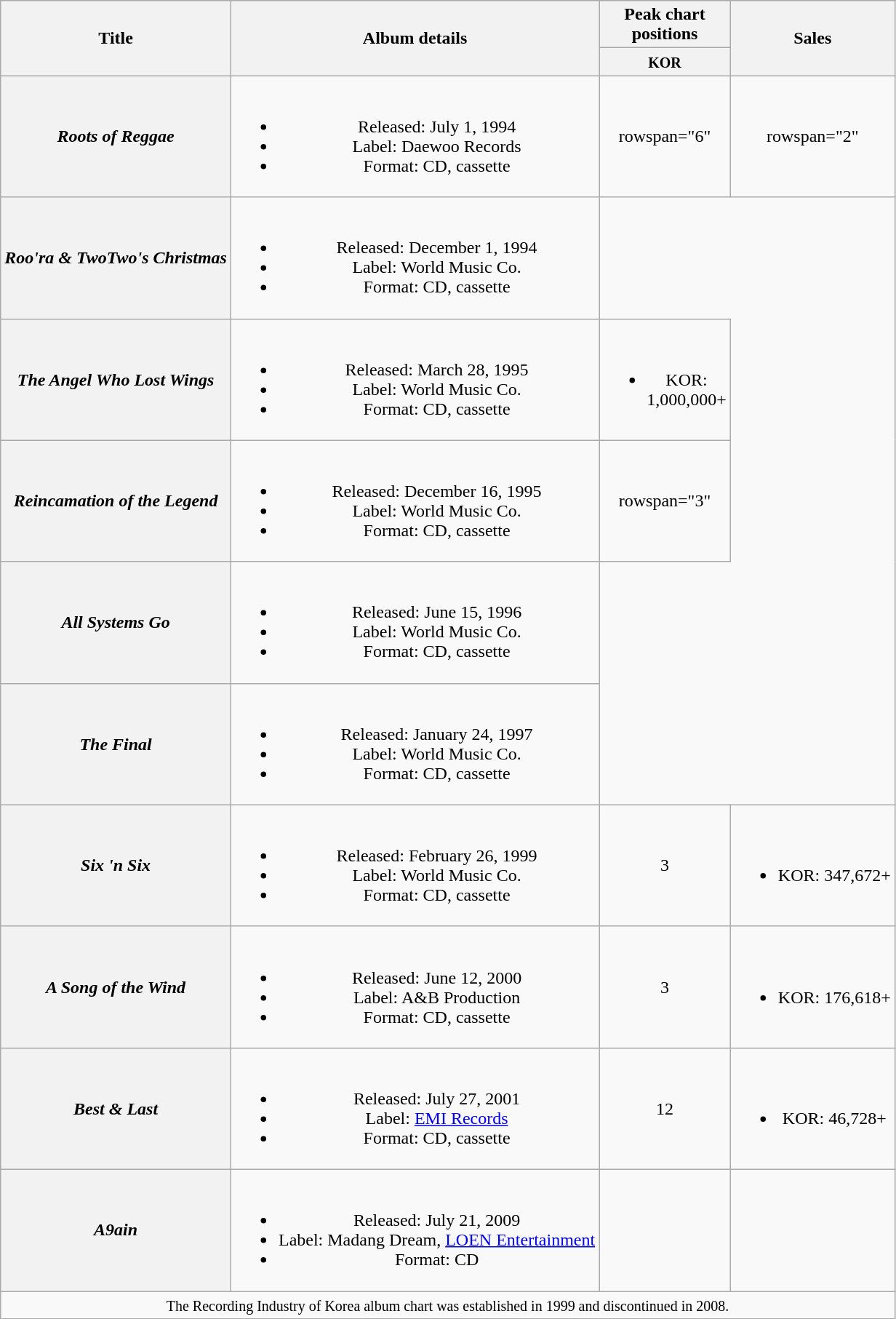<table class="wikitable plainrowheaders" style="text-align:center;">
<tr>
<th scope="col" rowspan="2">Title</th>
<th scope="col" rowspan="2">Album details</th>
<th scope="col" colspan="1" style="width:5em;">Peak chart positions</th>
<th scope="col" rowspan="2">Sales</th>
</tr>
<tr>
<th><small>KOR</small><br></th>
</tr>
<tr>
<th scope="row"><em>Roots of Reggae</em></th>
<td><br><ul><li>Released: July 1, 1994</li><li>Label: Daewoo Records</li><li>Format: CD, cassette</li></ul></td>
<td>rowspan="6" </td>
<td>rowspan="2" </td>
</tr>
<tr>
<th scope="row"><em>Roo'ra & TwoTwo's Christmas</em></th>
<td><br><ul><li>Released: December 1, 1994</li><li>Label: World Music Co.</li><li>Format: CD, cassette</li></ul></td>
</tr>
<tr>
<th scope="row"><em>The Angel Who Lost Wings</em></th>
<td><br><ul><li>Released: March 28, 1995</li><li>Label: World Music Co.</li><li>Format: CD, cassette</li></ul></td>
<td><br><ul><li>KOR: 1,000,000+</li></ul></td>
</tr>
<tr>
<th scope="row"><em>Reincamation of the Legend</em></th>
<td><br><ul><li>Released: December 16, 1995</li><li>Label: World Music Co.</li><li>Format: CD, cassette</li></ul></td>
<td>rowspan="3" </td>
</tr>
<tr>
<th scope="row"><em>All Systems Go</em></th>
<td><br><ul><li>Released: June 15, 1996</li><li>Label: World Music Co.</li><li>Format: CD, cassette</li></ul></td>
</tr>
<tr>
<th scope="row"><em>The Final</em></th>
<td><br><ul><li>Released: January 24, 1997</li><li>Label: World Music Co.</li><li>Format: CD, cassette</li></ul></td>
</tr>
<tr>
<th scope="row"><em>Six 'n Six</em></th>
<td><br><ul><li>Released: February 26, 1999</li><li>Label: World Music Co.</li><li>Format: CD, cassette</li></ul></td>
<td>3</td>
<td><br><ul><li>KOR: 347,672+</li></ul></td>
</tr>
<tr>
<th scope="row"><em>A Song of the Wind</em></th>
<td><br><ul><li>Released: June 12, 2000</li><li>Label: A&B Production</li><li>Format: CD, cassette</li></ul></td>
<td>3</td>
<td><br><ul><li>KOR: 176,618+</li></ul></td>
</tr>
<tr>
<th scope="row"><em>Best & Last</em></th>
<td><br><ul><li>Released: July 27, 2001</li><li>Label: <a href='#'>EMI Records</a></li><li>Format: CD, cassette</li></ul></td>
<td>12</td>
<td><br><ul><li>KOR: 46,728+</li></ul></td>
</tr>
<tr>
<th scope="row"><em>A9ain</em></th>
<td><br><ul><li>Released: July 21, 2009</li><li>Label: Madang Dream, <a href='#'>LOEN Entertainment</a></li><li>Format: CD</li></ul></td>
<td></td>
<td></td>
</tr>
<tr>
<td colspan="4" align="center"><small>The Recording Industry of Korea album chart was established in 1999 and discontinued in 2008.</small></td>
</tr>
</table>
